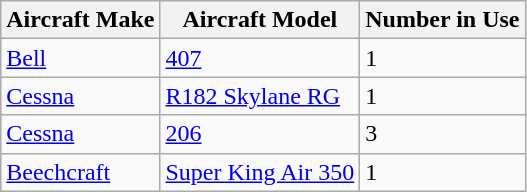<table class="wikitable">
<tr>
<th>Aircraft Make</th>
<th>Aircraft Model</th>
<th>Number in Use</th>
</tr>
<tr>
<td><a href='#'>Bell</a></td>
<td><a href='#'>407</a></td>
<td>1</td>
</tr>
<tr>
<td><a href='#'>Cessna</a></td>
<td><a href='#'>R182 Skylane RG</a></td>
<td>1</td>
</tr>
<tr>
<td><a href='#'>Cessna</a></td>
<td><a href='#'>206</a></td>
<td>3</td>
</tr>
<tr>
<td><a href='#'>Beechcraft</a></td>
<td><a href='#'>Super King Air 350</a></td>
<td>1</td>
</tr>
</table>
